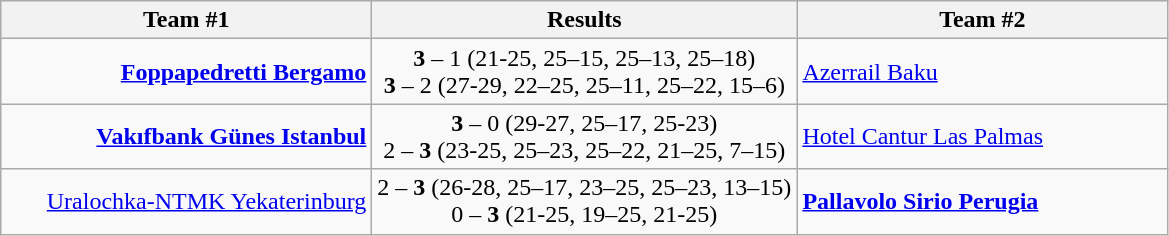<table class="wikitable" style="border-collapse: collapse;">
<tr>
<th align="right" width="240">Team #1</th>
<th>  Results  </th>
<th align="left" width="240">Team #2</th>
</tr>
<tr>
<td align="right"><strong><a href='#'>Foppapedretti Bergamo</a></strong> </td>
<td align="center"><strong>3</strong> – 1 (21-25, 25–15, 25–13, 25–18)<br><strong>3</strong> – 2 (27-29, 22–25, 25–11, 25–22, 15–6)</td>
<td> <a href='#'>Azerrail Baku</a></td>
</tr>
<tr>
<td align="right"><strong><a href='#'>Vakıfbank Günes Istanbul</a></strong>  </td>
<td align="center"><strong>3</strong> – 0 (29-27, 25–17, 25-23)<br>2 – <strong>3</strong> (23-25, 25–23, 25–22, 21–25, 7–15)</td>
<td> <a href='#'>Hotel Cantur Las Palmas</a></td>
</tr>
<tr>
<td align="right"><a href='#'>Uralochka-NTMK Yekaterinburg</a> </td>
<td align="center">2 – <strong>3</strong> (26-28, 25–17, 23–25, 25–23, 13–15) <br>0 – <strong>3</strong> (21-25, 19–25, 21-25)</td>
<td> <strong><a href='#'>Pallavolo Sirio Perugia</a></strong></td>
</tr>
</table>
